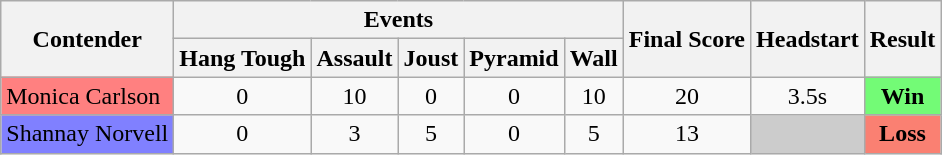<table class="wikitable" style="text-align:center;">
<tr>
<th rowspan=2>Contender</th>
<th colspan=5>Events</th>
<th rowspan=2>Final Score</th>
<th rowspan=2>Headstart</th>
<th rowspan=2>Result</th>
</tr>
<tr>
<th>Hang Tough</th>
<th>Assault</th>
<th>Joust</th>
<th>Pyramid</th>
<th>Wall</th>
</tr>
<tr>
<td bgcolor=#ff8080 style="text-align:left;">Monica Carlson</td>
<td>0</td>
<td>10</td>
<td>0</td>
<td>0</td>
<td>10</td>
<td>20</td>
<td>3.5s</td>
<td style="text-align:center; background:#73fb76;"><strong>Win</strong></td>
</tr>
<tr>
<td bgcolor=#8080ff style="text-align:left;">Shannay Norvell</td>
<td>0</td>
<td>3</td>
<td>5</td>
<td>0</td>
<td>5</td>
<td>13</td>
<td style="background:#ccc"></td>
<td style="text-align:center; background:salmon;"><strong>Loss</strong></td>
</tr>
</table>
